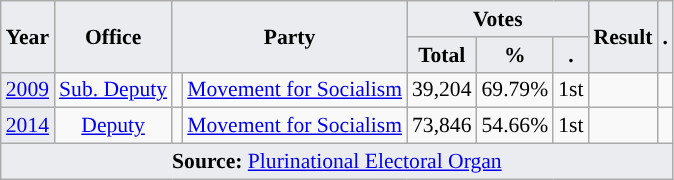<table class="wikitable" style="font-size:90%; text-align:center;">
<tr>
<th style="background-color:#EAECF0;" rowspan=2>Year</th>
<th style="background-color:#EAECF0;" rowspan=2>Office</th>
<th style="background-color:#EAECF0;" colspan=2 rowspan=2>Party</th>
<th style="background-color:#EAECF0;" colspan=3>Votes</th>
<th style="background-color:#EAECF0;" rowspan=2>Result</th>
<th style="background-color:#EAECF0;" rowspan=2>.</th>
</tr>
<tr>
<th style="background-color:#EAECF0;">Total</th>
<th style="background-color:#EAECF0;">%</th>
<th style="background-color:#EAECF0;">.</th>
</tr>
<tr>
<td style="background-color:#EAECF0;"><a href='#'>2009</a></td>
<td><a href='#'>Sub. Deputy</a></td>
<td style="background-color:"></td>
<td><a href='#'>Movement for Socialism</a></td>
<td>39,204</td>
<td>69.79%</td>
<td>1st</td>
<td></td>
<td></td>
</tr>
<tr>
<td style="background-color:#EAECF0;"><a href='#'>2014</a></td>
<td><a href='#'>Deputy</a></td>
<td style="background-color:"></td>
<td><a href='#'>Movement for Socialism</a></td>
<td>73,846</td>
<td>54.66%</td>
<td>1st</td>
<td></td>
<td></td>
</tr>
<tr>
<td style="background-color:#EAECF0;" colspan=9><strong>Source:</strong> <a href='#'>Plurinational Electoral Organ</a>  </td>
</tr>
</table>
